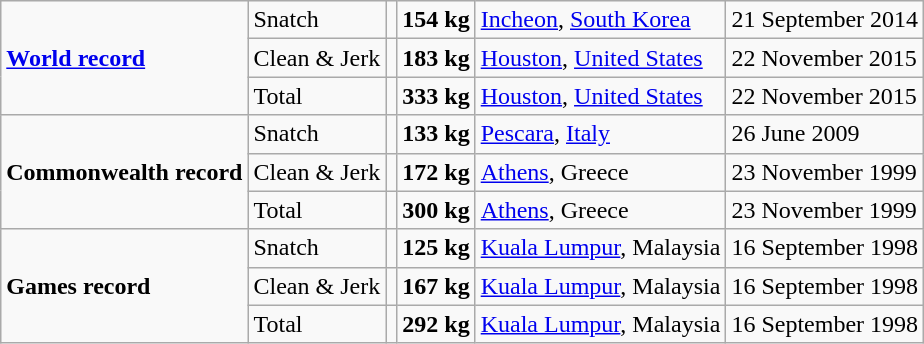<table class="wikitable">
<tr>
<td rowspan=3><strong><a href='#'>World record</a></strong></td>
<td>Snatch</td>
<td></td>
<td><strong>154 kg</strong></td>
<td><a href='#'>Incheon</a>, <a href='#'>South Korea</a></td>
<td>21 September 2014</td>
</tr>
<tr>
<td>Clean & Jerk</td>
<td></td>
<td><strong>183 kg</strong></td>
<td><a href='#'>Houston</a>, <a href='#'>United States</a></td>
<td>22 November 2015</td>
</tr>
<tr>
<td>Total</td>
<td></td>
<td><strong>333 kg</strong></td>
<td><a href='#'>Houston</a>, <a href='#'>United States</a></td>
<td>22 November 2015</td>
</tr>
<tr>
<td rowspan=3><strong>Commonwealth record</strong></td>
<td>Snatch</td>
<td></td>
<td><strong>133 kg</strong></td>
<td><a href='#'>Pescara</a>, <a href='#'>Italy</a></td>
<td>26 June 2009</td>
</tr>
<tr>
<td>Clean & Jerk</td>
<td></td>
<td><strong>172 kg</strong></td>
<td><a href='#'>Athens</a>, Greece</td>
<td>23 November 1999</td>
</tr>
<tr>
<td>Total</td>
<td></td>
<td><strong>300 kg</strong></td>
<td><a href='#'>Athens</a>, Greece</td>
<td>23 November 1999</td>
</tr>
<tr>
<td rowspan=3><strong>Games record</strong></td>
<td>Snatch</td>
<td></td>
<td><strong>125 kg</strong></td>
<td><a href='#'>Kuala Lumpur</a>, Malaysia</td>
<td>16 September 1998</td>
</tr>
<tr>
<td>Clean & Jerk</td>
<td></td>
<td><strong>167 kg</strong></td>
<td><a href='#'>Kuala Lumpur</a>, Malaysia</td>
<td>16 September 1998</td>
</tr>
<tr>
<td>Total</td>
<td></td>
<td><strong>292 kg</strong></td>
<td><a href='#'>Kuala Lumpur</a>, Malaysia</td>
<td>16 September 1998</td>
</tr>
</table>
